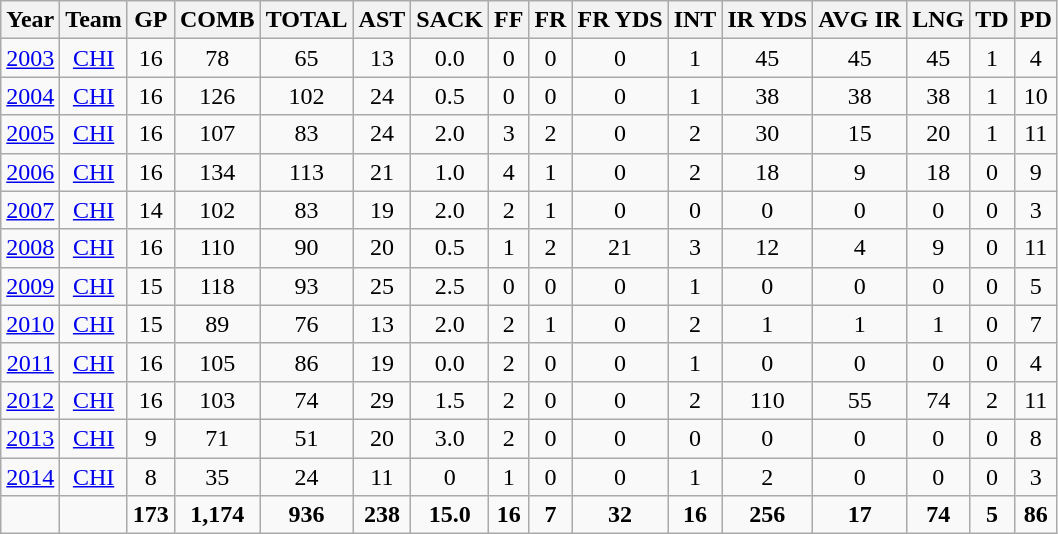<table class="wikitable" style="text-align: center;">
<tr>
<th>Year</th>
<th>Team</th>
<th>GP</th>
<th>COMB</th>
<th>TOTAL</th>
<th>AST</th>
<th>SACK</th>
<th>FF</th>
<th>FR</th>
<th>FR YDS</th>
<th>INT</th>
<th>IR YDS</th>
<th>AVG IR</th>
<th>LNG</th>
<th>TD</th>
<th>PD</th>
</tr>
<tr>
<td><a href='#'>2003</a></td>
<td><a href='#'>CHI</a></td>
<td>16</td>
<td>78</td>
<td>65</td>
<td>13</td>
<td>0.0</td>
<td>0</td>
<td>0</td>
<td>0</td>
<td>1</td>
<td>45</td>
<td>45</td>
<td>45</td>
<td>1</td>
<td>4</td>
</tr>
<tr>
<td><a href='#'>2004</a></td>
<td><a href='#'>CHI</a></td>
<td>16</td>
<td>126</td>
<td>102</td>
<td>24</td>
<td>0.5</td>
<td>0</td>
<td>0</td>
<td>0</td>
<td>1</td>
<td>38</td>
<td>38</td>
<td>38</td>
<td>1</td>
<td>10</td>
</tr>
<tr>
<td><a href='#'>2005</a></td>
<td><a href='#'>CHI</a></td>
<td>16</td>
<td>107</td>
<td>83</td>
<td>24</td>
<td>2.0</td>
<td>3</td>
<td>2</td>
<td>0</td>
<td>2</td>
<td>30</td>
<td>15</td>
<td>20</td>
<td>1</td>
<td>11</td>
</tr>
<tr>
<td><a href='#'>2006</a></td>
<td><a href='#'>CHI</a></td>
<td>16</td>
<td>134</td>
<td>113</td>
<td>21</td>
<td>1.0</td>
<td>4</td>
<td>1</td>
<td>0</td>
<td>2</td>
<td>18</td>
<td>9</td>
<td>18</td>
<td>0</td>
<td>9</td>
</tr>
<tr>
<td><a href='#'>2007</a></td>
<td><a href='#'>CHI</a></td>
<td>14</td>
<td>102</td>
<td>83</td>
<td>19</td>
<td>2.0</td>
<td>2</td>
<td>1</td>
<td>0</td>
<td>0</td>
<td>0</td>
<td>0</td>
<td>0</td>
<td>0</td>
<td>3</td>
</tr>
<tr>
<td><a href='#'>2008</a></td>
<td><a href='#'>CHI</a></td>
<td>16</td>
<td>110</td>
<td>90</td>
<td>20</td>
<td>0.5</td>
<td>1</td>
<td>2</td>
<td>21</td>
<td>3</td>
<td>12</td>
<td>4</td>
<td>9</td>
<td>0</td>
<td>11</td>
</tr>
<tr>
<td><a href='#'>2009</a></td>
<td><a href='#'>CHI</a></td>
<td>15</td>
<td>118</td>
<td>93</td>
<td>25</td>
<td>2.5</td>
<td>0</td>
<td>0</td>
<td>0</td>
<td>1</td>
<td>0</td>
<td>0</td>
<td>0</td>
<td>0</td>
<td>5</td>
</tr>
<tr>
<td><a href='#'>2010</a></td>
<td><a href='#'>CHI</a></td>
<td>15</td>
<td>89</td>
<td>76</td>
<td>13</td>
<td>2.0</td>
<td>2</td>
<td>1</td>
<td>0</td>
<td>2</td>
<td>1</td>
<td>1</td>
<td>1</td>
<td>0</td>
<td>7</td>
</tr>
<tr>
<td><a href='#'>2011</a></td>
<td><a href='#'>CHI</a></td>
<td>16</td>
<td>105</td>
<td>86</td>
<td>19</td>
<td>0.0</td>
<td>2</td>
<td>0</td>
<td>0</td>
<td>1</td>
<td>0</td>
<td>0</td>
<td>0</td>
<td>0</td>
<td>4</td>
</tr>
<tr>
<td><a href='#'>2012</a></td>
<td><a href='#'>CHI</a></td>
<td>16</td>
<td>103</td>
<td>74</td>
<td>29</td>
<td>1.5</td>
<td>2</td>
<td>0</td>
<td>0</td>
<td>2</td>
<td>110</td>
<td>55</td>
<td>74</td>
<td>2</td>
<td>11</td>
</tr>
<tr>
<td><a href='#'>2013</a></td>
<td><a href='#'>CHI</a></td>
<td>9</td>
<td>71</td>
<td>51</td>
<td>20</td>
<td>3.0</td>
<td>2</td>
<td>0</td>
<td>0</td>
<td>0</td>
<td>0</td>
<td>0</td>
<td>0</td>
<td>0</td>
<td>8</td>
</tr>
<tr>
<td><a href='#'>2014</a></td>
<td><a href='#'>CHI</a></td>
<td>8</td>
<td>35</td>
<td>24</td>
<td>11</td>
<td>0</td>
<td>1</td>
<td>0</td>
<td>0</td>
<td>1</td>
<td>2</td>
<td>0</td>
<td>0</td>
<td>0</td>
<td>3</td>
</tr>
<tr>
<td><strong></strong></td>
<td></td>
<td><strong>173</strong></td>
<td><strong>1,174</strong></td>
<td><strong>936</strong></td>
<td><strong>238</strong></td>
<td><strong>15.0</strong></td>
<td><strong>16</strong></td>
<td><strong>7</strong></td>
<td><strong>32</strong></td>
<td><strong>16</strong></td>
<td><strong>256</strong></td>
<td><strong>17</strong></td>
<td><strong>74</strong></td>
<td><strong>5</strong></td>
<td><strong>86</strong></td>
</tr>
</table>
